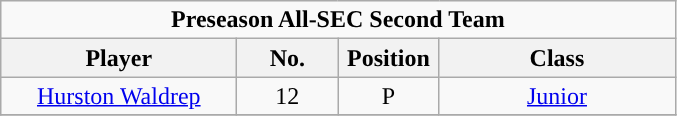<table class="wikitable" style="text-align:center">
<tr>
<td colspan="5"><strong>Preseason All-SEC Second Team</strong></td>
</tr>
<tr>
<th style="width:150px; ">Player</th>
<th style="width:60px; ">No.</th>
<th style="width:60px; ">Position</th>
<th style="width:150px; ">Class</th>
</tr>
<tr>
<td><a href='#'>Hurston Waldrep</a></td>
<td>12</td>
<td>P</td>
<td><a href='#'>Junior</a></td>
</tr>
<tr>
</tr>
</table>
